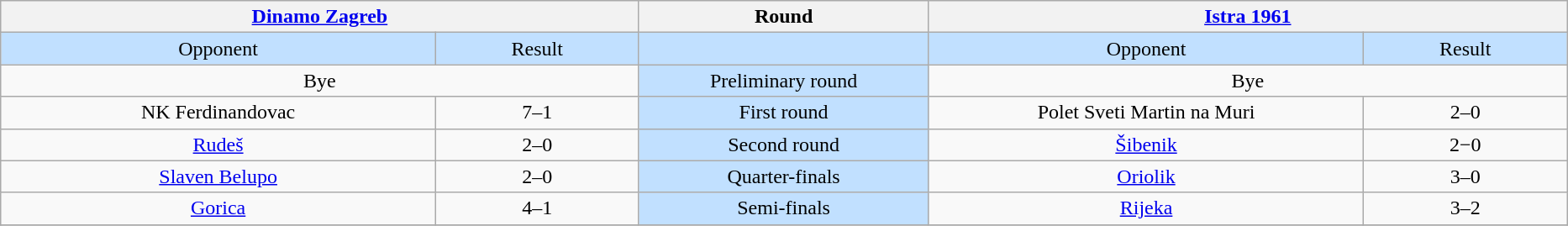<table class="wikitable" style="text-align: center;">
<tr>
<th colspan=2><a href='#'>Dinamo Zagreb</a></th>
<th>Round</th>
<th colspan=2><a href='#'>Istra 1961</a></th>
</tr>
<tr bgcolor=#c1e0ff>
<td width=15%>Opponent</td>
<td width=7%>Result</td>
<td width=10%></td>
<td width=15%>Opponent</td>
<td width=7%>Result</td>
</tr>
<tr>
<td rowspan=1 colspan=2 align=center>Bye</td>
<td rowspan=1 bgcolor=#c1e0ff>Preliminary round</td>
<td rowspan=1 colspan=2 align=center>Bye</td>
</tr>
<tr>
<td rowspan=1 align=center>NK Ferdinandovac</td>
<td>7–1</td>
<td rowspan=1 bgcolor=#c1e0ff>First round</td>
<td rowspan=1 align=center>Polet Sveti Martin na Muri</td>
<td>2–0</td>
</tr>
<tr>
<td rowspan=1 align=center><a href='#'>Rudeš</a></td>
<td>2–0</td>
<td rowspan=1 bgcolor=#c1e0ff>Second round</td>
<td rowspan=1 align=center><a href='#'>Šibenik</a></td>
<td>2−0</td>
</tr>
<tr>
<td rowspan=1 align=center><a href='#'>Slaven Belupo</a></td>
<td>2–0</td>
<td rowspan=1 bgcolor=#c1e0ff>Quarter-finals</td>
<td rowspan=1 align=center><a href='#'>Oriolik</a></td>
<td>3–0</td>
</tr>
<tr>
<td rowspan=1 align=center><a href='#'>Gorica</a></td>
<td>4–1 </td>
<td rowspan=1 bgcolor=#c1e0ff>Semi-finals</td>
<td rowspan=1 align=center><a href='#'>Rijeka</a></td>
<td>3–2</td>
</tr>
<tr>
</tr>
</table>
